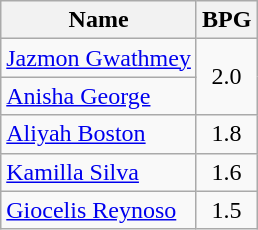<table class=wikitable>
<tr>
<th>Name</th>
<th>BPG</th>
</tr>
<tr>
<td> <a href='#'>Jazmon Gwathmey</a></td>
<td align=center rowspan=2>2.0</td>
</tr>
<tr>
<td> <a href='#'>Anisha George</a></td>
</tr>
<tr>
<td> <a href='#'>Aliyah Boston</a></td>
<td align=center>1.8</td>
</tr>
<tr>
<td> <a href='#'>Kamilla Silva</a></td>
<td align=center>1.6</td>
</tr>
<tr>
<td> <a href='#'>Giocelis Reynoso</a></td>
<td align=center>1.5</td>
</tr>
</table>
